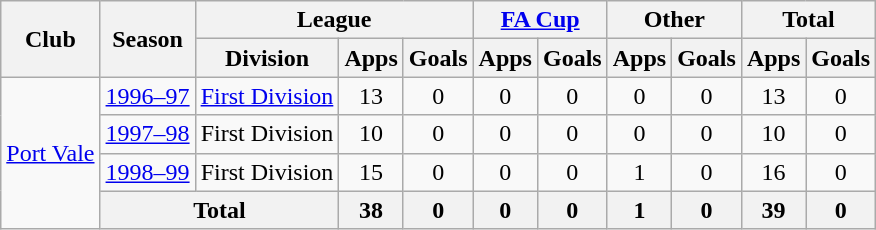<table class="wikitable" style="text-align:center">
<tr>
<th rowspan="2">Club</th>
<th rowspan="2">Season</th>
<th colspan="3">League</th>
<th colspan="2"><a href='#'>FA Cup</a></th>
<th colspan="2">Other</th>
<th colspan="2">Total</th>
</tr>
<tr>
<th>Division</th>
<th>Apps</th>
<th>Goals</th>
<th>Apps</th>
<th>Goals</th>
<th>Apps</th>
<th>Goals</th>
<th>Apps</th>
<th>Goals</th>
</tr>
<tr>
<td rowspan="4"><a href='#'>Port Vale</a></td>
<td><a href='#'>1996–97</a></td>
<td><a href='#'>First Division</a></td>
<td>13</td>
<td>0</td>
<td>0</td>
<td>0</td>
<td>0</td>
<td>0</td>
<td>13</td>
<td>0</td>
</tr>
<tr>
<td><a href='#'>1997–98</a></td>
<td>First Division</td>
<td>10</td>
<td>0</td>
<td>0</td>
<td>0</td>
<td>0</td>
<td>0</td>
<td>10</td>
<td>0</td>
</tr>
<tr>
<td><a href='#'>1998–99</a></td>
<td>First Division</td>
<td>15</td>
<td>0</td>
<td>0</td>
<td>0</td>
<td>1</td>
<td>0</td>
<td>16</td>
<td>0</td>
</tr>
<tr>
<th colspan="2">Total</th>
<th>38</th>
<th>0</th>
<th>0</th>
<th>0</th>
<th>1</th>
<th>0</th>
<th>39</th>
<th>0</th>
</tr>
</table>
